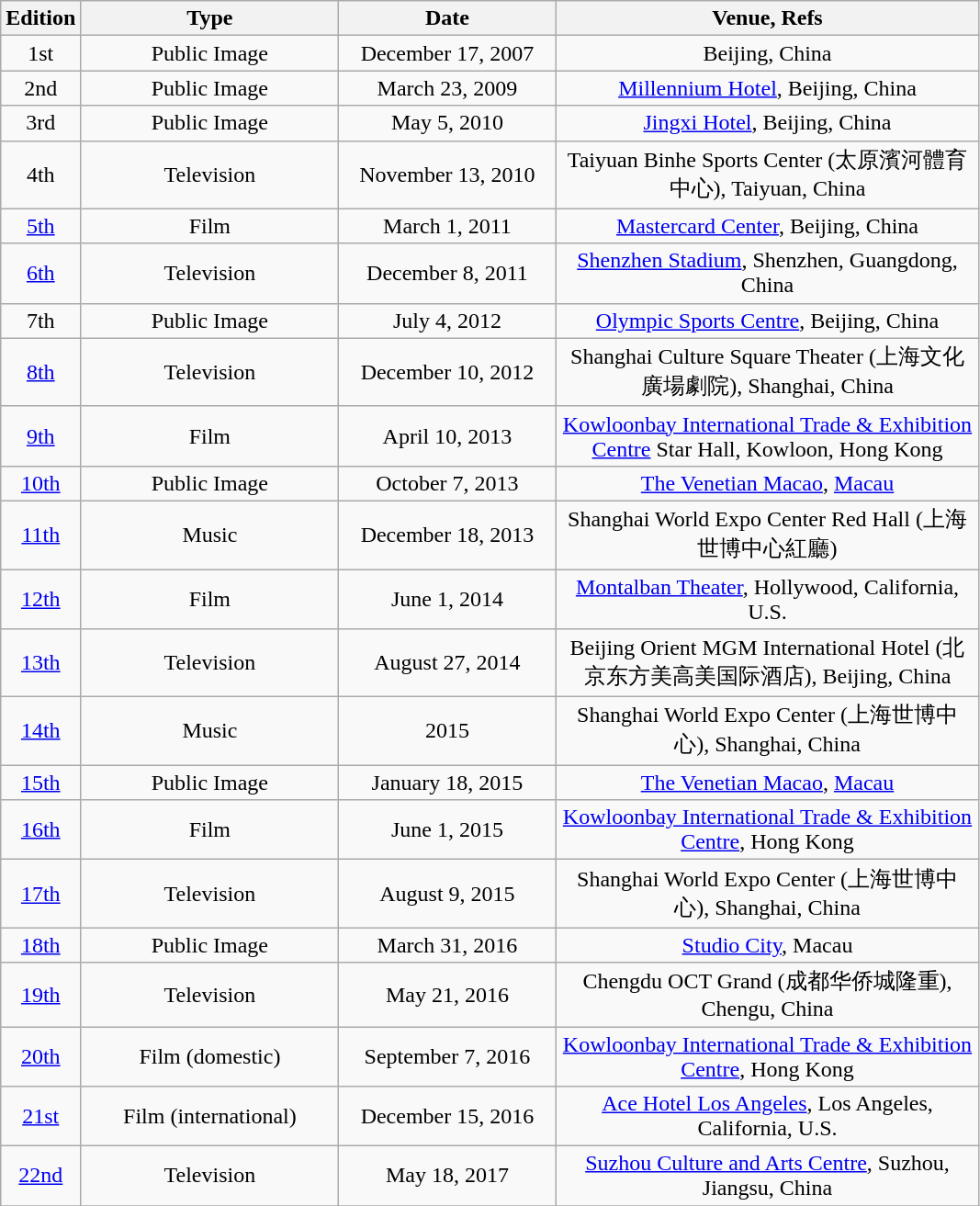<table class="sortable wikitable" style="text-align: center">
<tr>
<th style="width:30px;">Edition</th>
<th style="width:180px;">Type</th>
<th style="width:150px;">Date</th>
<th style="width:300px;">Venue, Refs</th>
</tr>
<tr>
<td>1st</td>
<td>Public Image</td>
<td>December 17, 2007</td>
<td>Beijing, China</td>
</tr>
<tr>
<td>2nd</td>
<td>Public Image</td>
<td>March 23, 2009</td>
<td><a href='#'>Millennium Hotel</a>, Beijing, China</td>
</tr>
<tr>
<td>3rd</td>
<td>Public Image</td>
<td>May 5, 2010</td>
<td><a href='#'>Jingxi Hotel</a>, Beijing, China</td>
</tr>
<tr>
<td>4th</td>
<td>Television</td>
<td>November 13, 2010</td>
<td>Taiyuan Binhe Sports Center (太原濱河體育中心), Taiyuan, China</td>
</tr>
<tr>
<td><a href='#'>5th</a></td>
<td>Film</td>
<td>March 1, 2011</td>
<td><a href='#'>Mastercard Center</a>, Beijing, China</td>
</tr>
<tr>
<td><a href='#'>6th</a></td>
<td>Television</td>
<td>December 8, 2011</td>
<td><a href='#'>Shenzhen Stadium</a>, Shenzhen, Guangdong, China</td>
</tr>
<tr>
<td>7th</td>
<td>Public Image</td>
<td>July 4, 2012</td>
<td><a href='#'>Olympic Sports Centre</a>, Beijing, China</td>
</tr>
<tr>
<td><a href='#'>8th</a></td>
<td>Television</td>
<td>December 10, 2012</td>
<td>Shanghai Culture Square Theater (上海文化廣場劇院), Shanghai, China</td>
</tr>
<tr>
<td><a href='#'>9th</a></td>
<td>Film</td>
<td>April 10, 2013</td>
<td><a href='#'>Kowloonbay International Trade & Exhibition Centre</a> Star Hall, Kowloon, Hong Kong</td>
</tr>
<tr>
<td><a href='#'>10th</a></td>
<td>Public Image</td>
<td>October 7, 2013</td>
<td><a href='#'>The Venetian Macao</a>, <a href='#'>Macau</a></td>
</tr>
<tr>
<td><a href='#'>11th</a></td>
<td>Music</td>
<td>December 18, 2013</td>
<td>Shanghai World Expo Center Red Hall (上海世博中心紅廳)</td>
</tr>
<tr>
<td><a href='#'>12th</a></td>
<td>Film</td>
<td>June 1, 2014</td>
<td><a href='#'>Montalban Theater</a>, Hollywood, California, U.S.</td>
</tr>
<tr>
<td><a href='#'>13th</a></td>
<td>Television</td>
<td>August 27, 2014</td>
<td>Beijing Orient MGM International Hotel (北京东方美高美国际酒店), Beijing, China</td>
</tr>
<tr>
<td><a href='#'>14th</a></td>
<td>Music</td>
<td>2015</td>
<td>Shanghai World Expo Center (上海世博中心), Shanghai, China</td>
</tr>
<tr>
<td><a href='#'>15th</a></td>
<td>Public Image</td>
<td>January 18, 2015</td>
<td><a href='#'>The Venetian Macao</a>, <a href='#'>Macau</a></td>
</tr>
<tr>
<td><a href='#'>16th</a></td>
<td>Film</td>
<td>June 1, 2015</td>
<td><a href='#'>Kowloonbay International Trade & Exhibition Centre</a>, Hong Kong</td>
</tr>
<tr>
<td><a href='#'>17th</a></td>
<td>Television</td>
<td>August 9, 2015</td>
<td>Shanghai World Expo Center (上海世博中心), Shanghai, China</td>
</tr>
<tr>
<td><a href='#'>18th</a></td>
<td>Public Image</td>
<td>March 31, 2016</td>
<td><a href='#'>Studio City</a>, Macau</td>
</tr>
<tr>
<td><a href='#'>19th</a></td>
<td>Television</td>
<td>May 21, 2016</td>
<td>Chengdu OCT Grand (成都华侨城隆重), Chengu, China</td>
</tr>
<tr>
<td><a href='#'>20th</a></td>
<td>Film (domestic)</td>
<td>September 7, 2016</td>
<td><a href='#'>Kowloonbay International Trade & Exhibition Centre</a>, Hong Kong</td>
</tr>
<tr>
<td><a href='#'>21st</a></td>
<td>Film (international)</td>
<td>December 15, 2016</td>
<td><a href='#'>Ace Hotel Los Angeles</a>, Los Angeles, California, U.S.</td>
</tr>
<tr>
<td><a href='#'>22nd</a></td>
<td>Television</td>
<td>May 18, 2017</td>
<td><a href='#'>Suzhou Culture and Arts Centre</a>, Suzhou, Jiangsu, China</td>
</tr>
<tr>
</tr>
</table>
